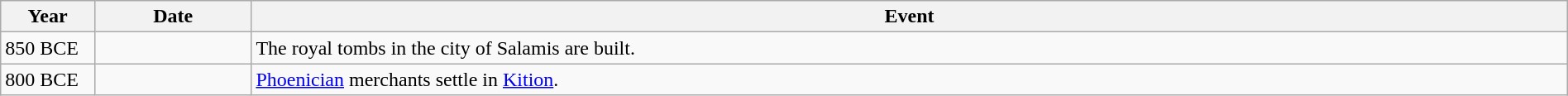<table class="wikitable" width="100%">
<tr>
<th style="width:6%">Year</th>
<th style="width:10%">Date</th>
<th>Event</th>
</tr>
<tr>
<td>850 BCE</td>
<td></td>
<td>The royal tombs in the city of Salamis are built.</td>
</tr>
<tr>
<td>800 BCE</td>
<td></td>
<td><a href='#'>Phoenician</a> merchants settle in <a href='#'>Kition</a>.</td>
</tr>
</table>
